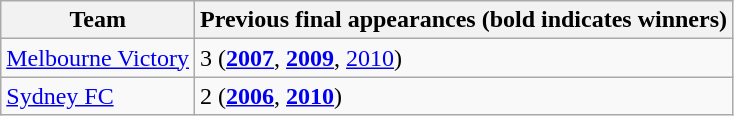<table class="wikitable">
<tr>
<th>Team</th>
<th>Previous final appearances (bold indicates winners)</th>
</tr>
<tr>
<td><a href='#'>Melbourne Victory</a></td>
<td>3 (<strong><a href='#'>2007</a></strong>, <strong><a href='#'>2009</a></strong>, <a href='#'>2010</a>)</td>
</tr>
<tr>
<td><a href='#'>Sydney FC</a></td>
<td>2 (<strong><a href='#'>2006</a></strong>, <strong><a href='#'>2010</a></strong>)</td>
</tr>
</table>
